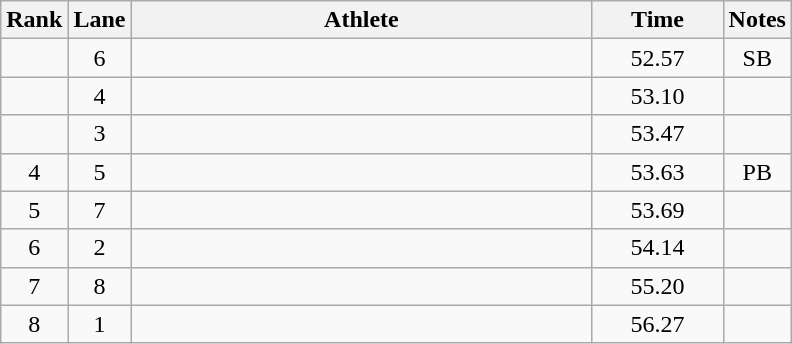<table class="wikitable" style="text-align:center">
<tr>
<th>Rank</th>
<th>Lane</th>
<th width=300>Athlete</th>
<th width=80>Time</th>
<th>Notes</th>
</tr>
<tr>
<td></td>
<td>6</td>
<td align=left></td>
<td>52.57</td>
<td>SB</td>
</tr>
<tr>
<td></td>
<td>4</td>
<td align=left></td>
<td>53.10</td>
<td></td>
</tr>
<tr>
<td></td>
<td>3</td>
<td align=left></td>
<td>53.47</td>
<td></td>
</tr>
<tr>
<td>4</td>
<td>5</td>
<td align=left></td>
<td>53.63</td>
<td>PB</td>
</tr>
<tr>
<td>5</td>
<td>7</td>
<td align=left></td>
<td>53.69</td>
<td></td>
</tr>
<tr>
<td>6</td>
<td>2</td>
<td align=left></td>
<td>54.14</td>
<td></td>
</tr>
<tr>
<td>7</td>
<td>8</td>
<td align=left></td>
<td>55.20</td>
<td></td>
</tr>
<tr>
<td>8</td>
<td>1</td>
<td align=left></td>
<td>56.27</td>
<td></td>
</tr>
</table>
